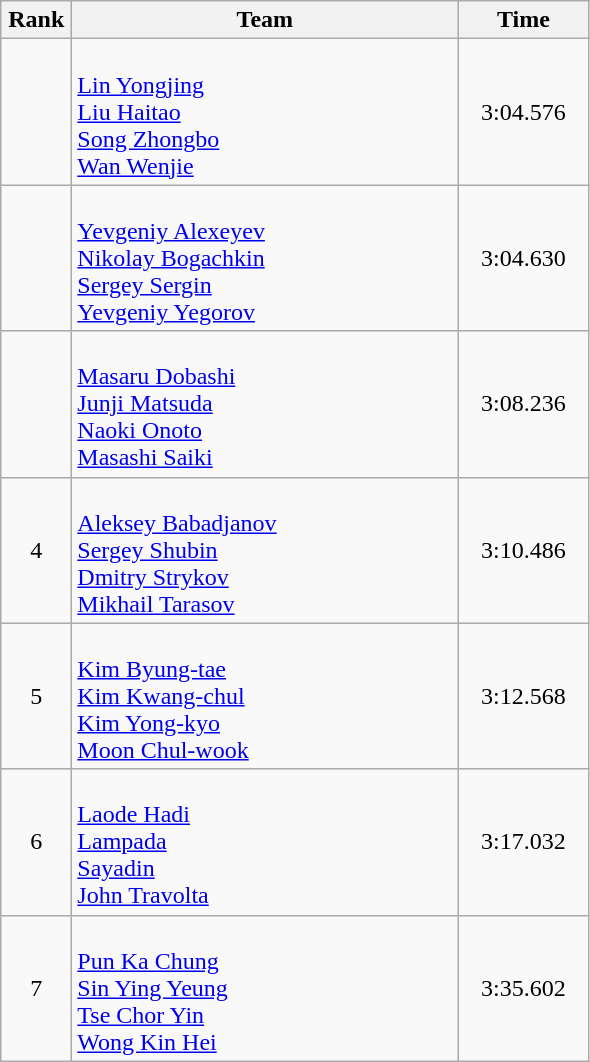<table class=wikitable style="text-align:center">
<tr>
<th width=40>Rank</th>
<th width=250>Team</th>
<th width=80>Time</th>
</tr>
<tr>
<td></td>
<td align=left><br><a href='#'>Lin Yongjing</a><br><a href='#'>Liu Haitao</a><br><a href='#'>Song Zhongbo</a><br><a href='#'>Wan Wenjie</a></td>
<td>3:04.576</td>
</tr>
<tr>
<td></td>
<td align=left><br><a href='#'>Yevgeniy Alexeyev</a><br><a href='#'>Nikolay Bogachkin</a><br><a href='#'>Sergey Sergin</a><br><a href='#'>Yevgeniy Yegorov</a></td>
<td>3:04.630</td>
</tr>
<tr>
<td></td>
<td align=left><br><a href='#'>Masaru Dobashi</a><br><a href='#'>Junji Matsuda</a><br><a href='#'>Naoki Onoto</a><br><a href='#'>Masashi Saiki</a></td>
<td>3:08.236</td>
</tr>
<tr>
<td>4</td>
<td align=left><br><a href='#'>Aleksey Babadjanov</a><br><a href='#'>Sergey Shubin</a><br><a href='#'>Dmitry Strykov</a><br><a href='#'>Mikhail Tarasov</a></td>
<td>3:10.486</td>
</tr>
<tr>
<td>5</td>
<td align=left><br><a href='#'>Kim Byung-tae</a><br><a href='#'>Kim Kwang-chul</a><br><a href='#'>Kim Yong-kyo</a><br><a href='#'>Moon Chul-wook</a></td>
<td>3:12.568</td>
</tr>
<tr>
<td>6</td>
<td align=left><br><a href='#'>Laode Hadi</a><br><a href='#'>Lampada</a><br><a href='#'>Sayadin</a><br><a href='#'>John Travolta</a></td>
<td>3:17.032</td>
</tr>
<tr>
<td>7</td>
<td align=left><br><a href='#'>Pun Ka Chung</a><br><a href='#'>Sin Ying Yeung</a><br><a href='#'>Tse Chor Yin</a><br><a href='#'>Wong Kin Hei</a></td>
<td>3:35.602</td>
</tr>
</table>
